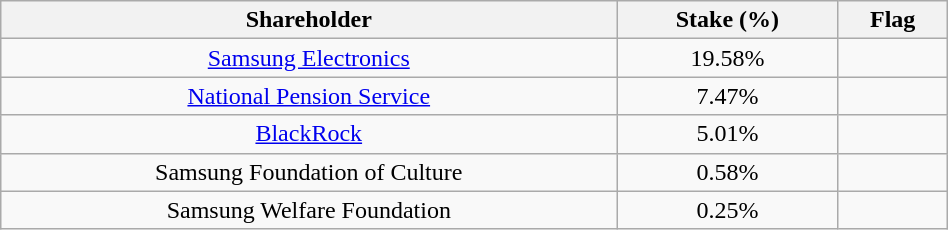<table class="wikitable" style="text-align:center; width:50%;">
<tr>
<th>Shareholder</th>
<th>Stake (%)</th>
<th>Flag</th>
</tr>
<tr>
<td><a href='#'>Samsung Electronics</a></td>
<td>19.58%</td>
<td></td>
</tr>
<tr>
<td><a href='#'>National Pension Service</a></td>
<td>7.47%</td>
<td></td>
</tr>
<tr>
<td><a href='#'>BlackRock</a></td>
<td>5.01%</td>
<td></td>
</tr>
<tr>
<td>Samsung Foundation of Culture</td>
<td>0.58%</td>
<td></td>
</tr>
<tr>
<td>Samsung Welfare Foundation</td>
<td>0.25%</td>
<td></td>
</tr>
</table>
